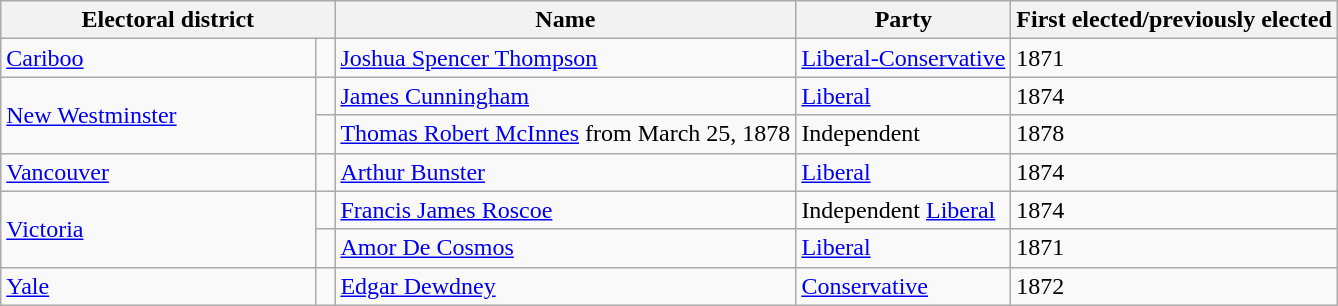<table class="wikitable">
<tr>
<th colspan="2" style="width:25%;">Electoral district</th>
<th>Name</th>
<th>Party</th>
<th>First elected/previously elected</th>
</tr>
<tr>
<td><a href='#'>Cariboo</a></td>
<td></td>
<td><a href='#'>Joshua Spencer Thompson</a></td>
<td><a href='#'>Liberal-Conservative</a></td>
<td>1871</td>
</tr>
<tr>
<td rowspan=2><a href='#'>New Westminster</a></td>
<td></td>
<td><a href='#'>James Cunningham</a></td>
<td><a href='#'>Liberal</a></td>
<td>1874</td>
</tr>
<tr>
<td></td>
<td><a href='#'>Thomas Robert McInnes</a> from March 25, 1878</td>
<td>Independent</td>
<td>1878</td>
</tr>
<tr>
<td><a href='#'>Vancouver</a></td>
<td></td>
<td><a href='#'>Arthur Bunster</a></td>
<td><a href='#'>Liberal</a></td>
<td>1874</td>
</tr>
<tr>
<td rowspan=2><a href='#'>Victoria</a></td>
<td></td>
<td><a href='#'>Francis James Roscoe</a></td>
<td>Independent <a href='#'>Liberal</a></td>
<td>1874</td>
</tr>
<tr>
<td></td>
<td><a href='#'>Amor De Cosmos</a></td>
<td><a href='#'>Liberal</a></td>
<td>1871</td>
</tr>
<tr>
<td><a href='#'>Yale</a></td>
<td></td>
<td><a href='#'>Edgar Dewdney</a></td>
<td><a href='#'>Conservative</a></td>
<td>1872</td>
</tr>
</table>
